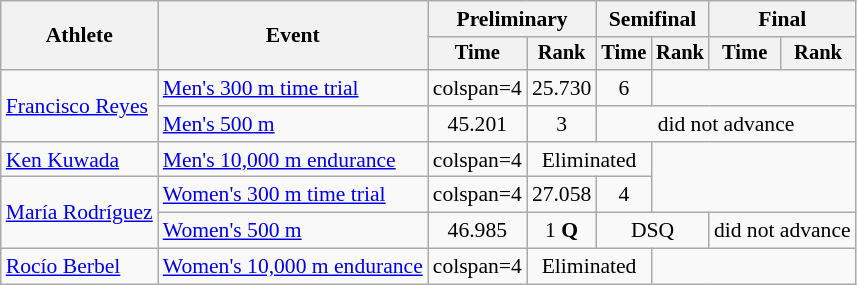<table class="wikitable" style="font-size:90%;text-align:center">
<tr>
<th rowspan=2>Athlete</th>
<th rowspan=2>Event</th>
<th colspan=2>Preliminary</th>
<th colspan=2>Semifinal</th>
<th colspan=2>Final</th>
</tr>
<tr style=font-size:95%>
<th>Time</th>
<th>Rank</th>
<th>Time</th>
<th>Rank</th>
<th>Time</th>
<th>Rank</th>
</tr>
<tr>
<td style="text-align:left" rowspan=2><a href='#'>Francisco Reyes</a></td>
<td style="text-align:left"><a href='#'>Men's 300 m time trial</a></td>
<td>colspan=4 </td>
<td>25.730</td>
<td>6</td>
</tr>
<tr>
<td style="text-align:left"><a href='#'>Men's 500 m</a></td>
<td>45.201</td>
<td>3</td>
<td colspan=4>did not advance</td>
</tr>
<tr>
<td style="text-align:left"><a href='#'>Ken Kuwada</a></td>
<td style="text-align:left"><a href='#'>Men's 10,000 m endurance</a></td>
<td>colspan=4 </td>
<td colspan=2>Eliminated</td>
</tr>
<tr>
<td style="text-align:left" rowspan=2><a href='#'>María Rodríguez</a></td>
<td style="text-align:left"><a href='#'>Women's 300 m time trial</a></td>
<td>colspan=4 </td>
<td>27.058</td>
<td>4</td>
</tr>
<tr>
<td style="text-align:left"><a href='#'>Women's 500 m</a></td>
<td>46.985</td>
<td>1 <strong>Q</strong></td>
<td colspan=2>DSQ</td>
<td colspan=2>did not advance</td>
</tr>
<tr>
<td style="text-align:left"><a href='#'>Rocío Berbel</a></td>
<td style="text-align:left"><a href='#'>Women's 10,000 m endurance</a></td>
<td>colspan=4 </td>
<td colspan=2>Eliminated</td>
</tr>
</table>
